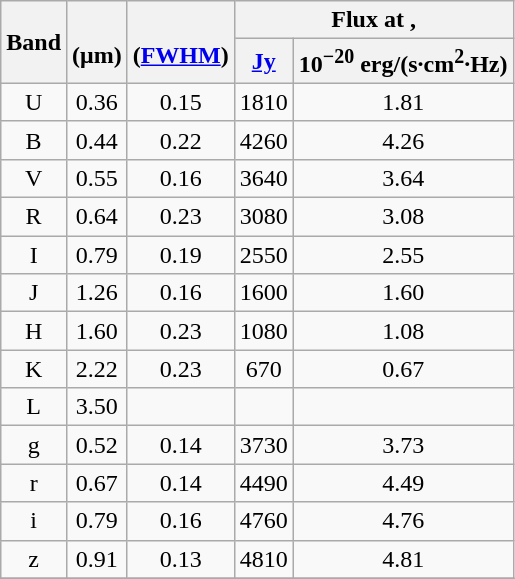<table class="wikitable floatright" style="text-align:center;">
<tr>
<th rowspan="2">Band</th>
<th rowspan="2"><br>(μm)</th>
<th rowspan="2"><br>(<a href='#'>FWHM</a>)</th>
<th colspan="2">Flux at , </th>
</tr>
<tr>
<th><a href='#'>Jy</a></th>
<th>10<sup>−20</sup> erg/(s·cm<sup>2</sup>·Hz)</th>
</tr>
<tr>
<td>U</td>
<td>0.36</td>
<td>0.15</td>
<td>1810</td>
<td>1.81</td>
</tr>
<tr>
<td>B</td>
<td>0.44</td>
<td>0.22</td>
<td>4260</td>
<td>4.26</td>
</tr>
<tr>
<td>V</td>
<td>0.55</td>
<td>0.16</td>
<td>3640</td>
<td>3.64</td>
</tr>
<tr>
<td>R</td>
<td>0.64</td>
<td>0.23</td>
<td>3080</td>
<td>3.08</td>
</tr>
<tr>
<td>I</td>
<td>0.79</td>
<td>0.19</td>
<td>2550</td>
<td>2.55</td>
</tr>
<tr>
<td>J</td>
<td>1.26</td>
<td>0.16</td>
<td>1600</td>
<td>1.60</td>
</tr>
<tr>
<td>H</td>
<td>1.60</td>
<td>0.23</td>
<td>1080</td>
<td>1.08</td>
</tr>
<tr>
<td>K</td>
<td>2.22</td>
<td>0.23</td>
<td>670</td>
<td>0.67</td>
</tr>
<tr>
<td>L</td>
<td>3.50</td>
<td></td>
<td></td>
<td></td>
</tr>
<tr>
<td>g</td>
<td>0.52</td>
<td>0.14</td>
<td>3730</td>
<td>3.73</td>
</tr>
<tr>
<td>r</td>
<td>0.67</td>
<td>0.14</td>
<td>4490</td>
<td>4.49</td>
</tr>
<tr>
<td>i</td>
<td>0.79</td>
<td>0.16</td>
<td>4760</td>
<td>4.76</td>
</tr>
<tr>
<td>z</td>
<td>0.91</td>
<td>0.13</td>
<td>4810</td>
<td>4.81</td>
</tr>
<tr>
</tr>
</table>
